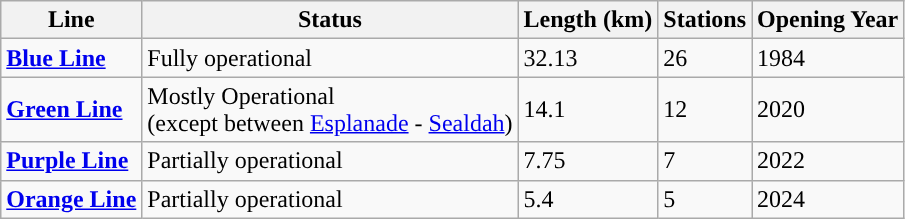<table class="wikitable sortable collapsible" text-align: center;">
<tr>
<th>Line</th>
<th>Status</th>
<th>Length (km)</th>
<th>Stations</th>
<th>Opening Year</th>
</tr>
<tr>
<td style="background:#"><strong><a href='#'><span>Blue Line</span></a></strong></td>
<td>Fully operational</td>
<td>32.13</td>
<td>26</td>
<td>1984</td>
</tr>
<tr>
<td style="background:#"><strong><a href='#'><span>Green Line</span></a></strong></td>
<td>Mostly Operational<br>(except between <a href='#'>Esplanade</a> - <a href='#'>Sealdah</a>)</td>
<td>14.1</td>
<td>12</td>
<td>2020</td>
</tr>
<tr>
<td style="background:#"><strong><a href='#'><span>Purple Line</span></a></strong></td>
<td>Partially operational</td>
<td>7.75</td>
<td>7</td>
<td>2022</td>
</tr>
<tr>
<td style="background:#"><strong><a href='#'><span>Orange Line</span></a></strong></td>
<td>Partially operational</td>
<td>5.4</td>
<td>5</td>
<td>2024</td>
</tr>
</table>
